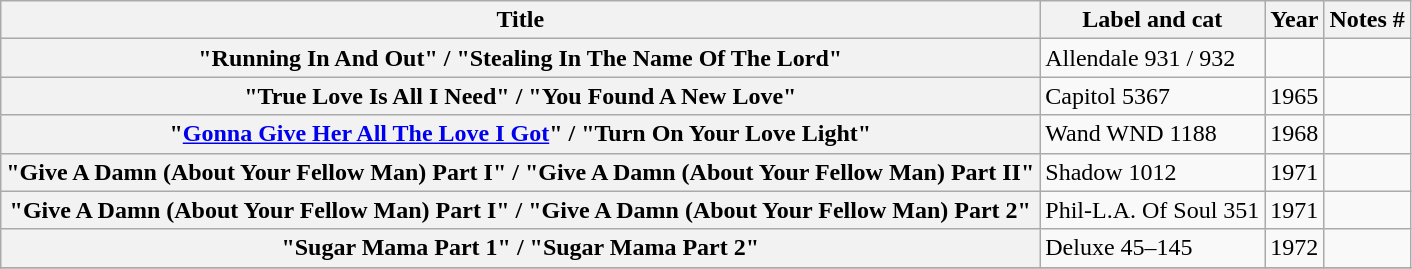<table class="wikitable plainrowheaders sortable">
<tr>
<th scope="col">Title</th>
<th scope="col">Label and cat</th>
<th scope="col">Year</th>
<th scope="col" class="unsortable">Notes #</th>
</tr>
<tr>
<th scope="row">"Running In And Out" / "Stealing In The Name Of The Lord"</th>
<td>Allendale 931 / 932</td>
<td></td>
<td></td>
</tr>
<tr>
<th scope="row">"True Love Is All I Need" / "You Found A New Love"</th>
<td>Capitol 5367</td>
<td>1965</td>
<td></td>
</tr>
<tr>
<th scope="row">"<a href='#'>Gonna Give Her All The Love I Got</a>" / "Turn On Your Love Light"</th>
<td>Wand WND 1188</td>
<td>1968</td>
<td></td>
</tr>
<tr>
<th scope="row">"Give A Damn (About Your Fellow Man) Part I" / "Give A Damn (About Your Fellow Man) Part II"</th>
<td>Shadow 1012</td>
<td>1971</td>
<td></td>
</tr>
<tr>
<th scope="row">"Give A Damn (About Your Fellow Man) Part I" / "Give A Damn (About Your Fellow Man) Part 2"</th>
<td>Phil-L.A. Of Soul 351</td>
<td>1971</td>
<td></td>
</tr>
<tr>
<th scope="row">"Sugar Mama Part 1" / "Sugar Mama Part 2"</th>
<td>Deluxe 45–145</td>
<td>1972</td>
<td></td>
</tr>
<tr>
</tr>
</table>
